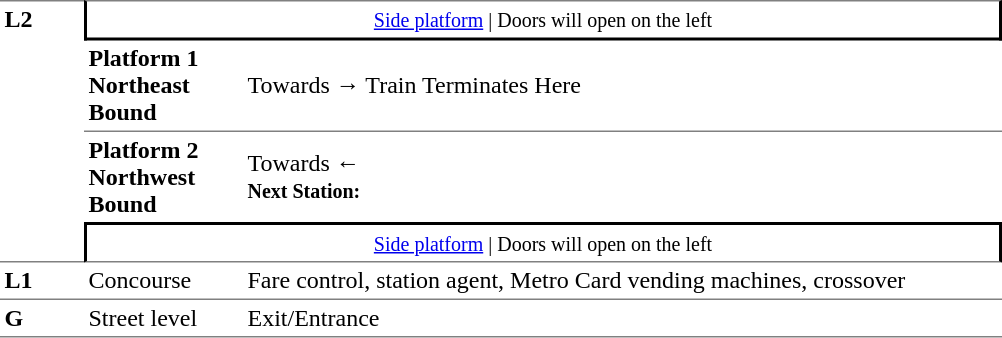<table table border=0 cellspacing=0 cellpadding=3>
<tr>
<td style="border-top:solid 1px grey;border-bottom:solid 1px grey;" width=50 rowspan=4 valign=top><strong>L2</strong></td>
<td style="border-top:solid 1px grey;border-right:solid 2px black;border-left:solid 2px black;border-bottom:solid 2px black;text-align:center;" colspan=2><small><a href='#'>Side platform</a> | Doors will open on the left </small></td>
</tr>
<tr>
<td style="border-bottom:solid 1px grey;" width=100><span><strong>Platform 1</strong><br><strong>Northeast Bound</strong></span></td>
<td style="border-bottom:solid 1px grey;" width=500>Towards → Train Terminates Here</td>
</tr>
<tr>
<td><span><strong>Platform 2</strong><br><strong>Northwest Bound</strong></span></td>
<td><span></span>Towards ← <br><small><strong>Next Station:</strong> </small></td>
</tr>
<tr>
<td style="border-top:solid 2px black;border-right:solid 2px black;border-left:solid 2px black;border-bottom:solid 1px grey;" colspan=2 align=center><small><a href='#'>Side platform</a> | Doors will open on the left </small></td>
</tr>
<tr>
<td valign=top><strong>L1</strong></td>
<td valign=top>Concourse</td>
<td valign=top>Fare control, station agent, Metro Card vending machines, crossover</td>
</tr>
<tr>
<td style="border-bottom:solid 1px grey;border-top:solid 1px grey;" width=50 valign=top><strong>G</strong></td>
<td style="border-top:solid 1px grey;border-bottom:solid 1px grey;" width=100 valign=top>Street level</td>
<td style="border-top:solid 1px grey;border-bottom:solid 1px grey;" width=500 valign=top>Exit/Entrance</td>
</tr>
</table>
